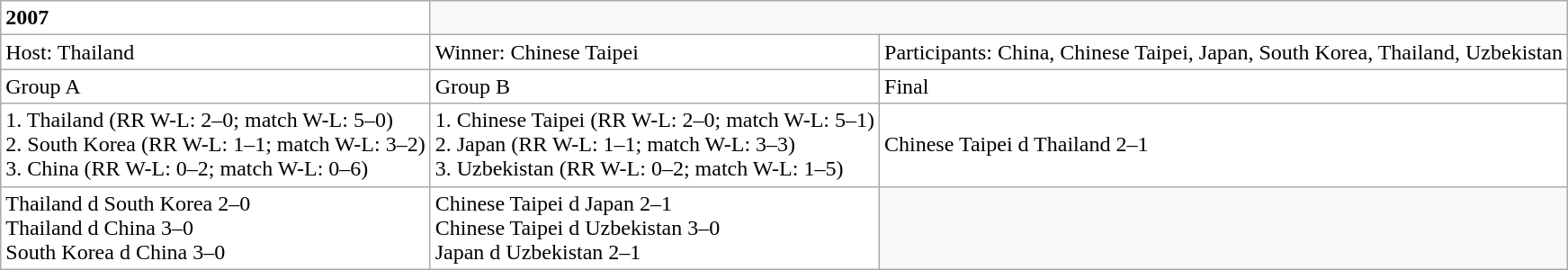<table class="wikitable collapsible collapsed">
<tr>
<th style="text-align:left; background:#FFFFFF">2007</th>
</tr>
<tr bgcolor="#FFFFFF">
<td>Host: Thailand</td>
<td>Winner: Chinese Taipei</td>
<td>Participants: China, Chinese Taipei, Japan, South Korea, Thailand, Uzbekistan</td>
</tr>
<tr bgcolor="#FFFFFF">
<td>Group A</td>
<td>Group B</td>
<td>Final</td>
</tr>
<tr bgcolor="#FFFFFF">
<td>1. Thailand (RR W-L: 2–0; match W-L: 5–0)<br>2. South Korea (RR W-L: 1–1; match W-L: 3–2)<br>3. China (RR W-L: 0–2; match W-L: 0–6)</td>
<td>1. Chinese Taipei (RR W-L: 2–0; match W-L: 5–1)<br>2. Japan (RR W-L: 1–1; match W-L: 3–3)<br>3. Uzbekistan (RR W-L: 0–2; match W-L: 1–5)</td>
<td>Chinese Taipei d Thailand 2–1</td>
</tr>
<tr bgcolor="#FFFFFF">
<td>Thailand d South Korea 2–0<br>Thailand d China 3–0<br>South Korea d China 3–0</td>
<td>Chinese Taipei d Japan 2–1<br>Chinese Taipei d Uzbekistan 3–0<br>Japan d Uzbekistan 2–1</td>
</tr>
</table>
